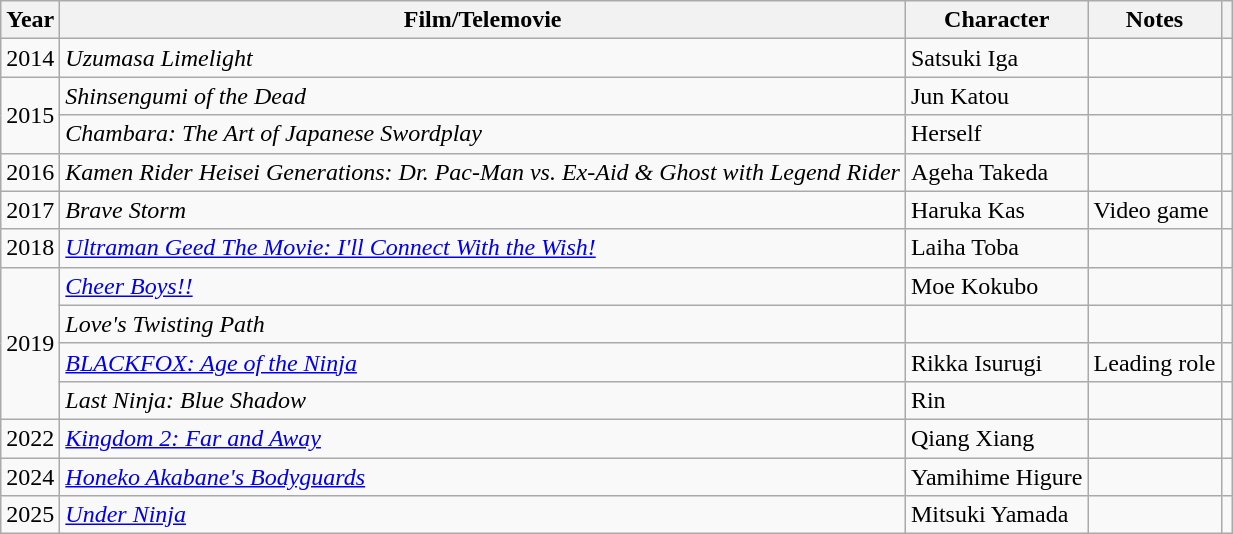<table class="wikitable sortable">
<tr>
<th>Year</th>
<th>Film/Telemovie</th>
<th>Character</th>
<th class="unsortable">Notes</th>
<th class="unsortable"></th>
</tr>
<tr>
<td>2014</td>
<td><em>Uzumasa Limelight</em></td>
<td>Satsuki Iga</td>
<td></td>
<td></td>
</tr>
<tr>
<td rowspan=2>2015</td>
<td><em>Shinsengumi of the Dead</em></td>
<td>Jun Katou</td>
<td></td>
<td></td>
</tr>
<tr>
<td><em>Chambara: The Art of Japanese Swordplay</em></td>
<td>Herself</td>
<td></td>
<td></td>
</tr>
<tr>
<td>2016</td>
<td><em>Kamen Rider Heisei Generations: Dr. Pac-Man vs. Ex-Aid & Ghost with Legend Rider</em></td>
<td>Ageha Takeda</td>
<td></td>
<td></td>
</tr>
<tr>
<td>2017</td>
<td><em>Brave Storm</em></td>
<td>Haruka Kas</td>
<td>Video game</td>
</tr>
<tr>
<td>2018</td>
<td><em><a href='#'>Ultraman Geed The Movie: I'll Connect With the Wish!</a></em></td>
<td>Laiha Toba</td>
<td></td>
<td></td>
</tr>
<tr>
<td rowspan=4>2019</td>
<td><em><a href='#'>Cheer Boys!!</a></em></td>
<td>Moe Kokubo</td>
<td></td>
<td></td>
</tr>
<tr>
<td><em>Love's Twisting Path</em></td>
<td></td>
<td></td>
<td></td>
</tr>
<tr>
<td><em><a href='#'>BLACKFOX: Age of the Ninja</a></em></td>
<td>Rikka Isurugi</td>
<td>Leading role</td>
<td></td>
</tr>
<tr>
<td><em>Last Ninja: Blue Shadow</em></td>
<td>Rin</td>
<td></td>
<td></td>
</tr>
<tr>
<td>2022</td>
<td><em><a href='#'>Kingdom 2: Far and Away</a></em></td>
<td>Qiang Xiang</td>
<td></td>
<td></td>
</tr>
<tr>
<td>2024</td>
<td><em><a href='#'>Honeko Akabane's Bodyguards</a></em></td>
<td>Yamihime Higure</td>
<td></td>
<td></td>
</tr>
<tr>
<td>2025</td>
<td><em><a href='#'>Under Ninja</a></em></td>
<td>Mitsuki Yamada</td>
<td></td>
<td></td>
</tr>
</table>
